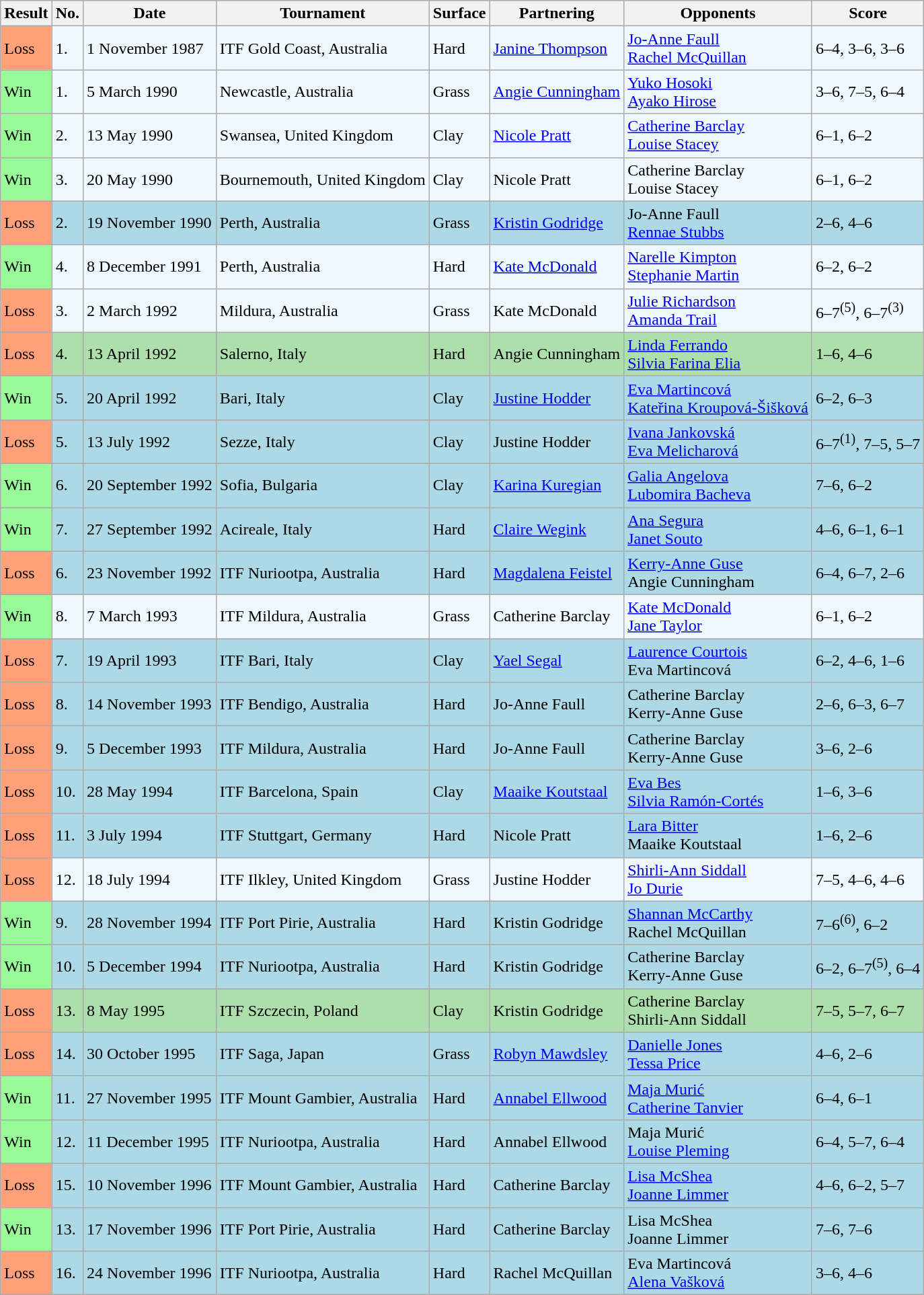<table class="sortable wikitable">
<tr>
<th>Result</th>
<th>No.</th>
<th>Date</th>
<th>Tournament</th>
<th>Surface</th>
<th>Partnering</th>
<th>Opponents</th>
<th class="unsortable">Score</th>
</tr>
<tr bgcolor="#f0f8ff">
<td style="background:#ffa07a;">Loss</td>
<td>1.</td>
<td>1 November 1987</td>
<td>ITF Gold Coast, Australia</td>
<td>Hard</td>
<td> <a href='#'>Janine Thompson</a></td>
<td> <a href='#'>Jo-Anne Faull</a> <br>  <a href='#'>Rachel McQuillan</a></td>
<td>6–4, 3–6, 3–6</td>
</tr>
<tr bgcolor="#f0f8ff">
<td style="background:#98fb98;">Win</td>
<td>1.</td>
<td>5 March 1990</td>
<td>Newcastle, Australia</td>
<td>Grass</td>
<td> <a href='#'>Angie Cunningham</a></td>
<td> <a href='#'>Yuko Hosoki</a> <br>  <a href='#'>Ayako Hirose</a></td>
<td>3–6, 7–5, 6–4</td>
</tr>
<tr bgcolor=#f0f8ff>
<td style="background:#98fb98;">Win</td>
<td>2.</td>
<td>13 May 1990</td>
<td>Swansea, United Kingdom</td>
<td>Clay</td>
<td> <a href='#'>Nicole Pratt</a></td>
<td> <a href='#'>Catherine Barclay</a> <br>  <a href='#'>Louise Stacey</a></td>
<td>6–1, 6–2</td>
</tr>
<tr bgcolor=#f0f8ff>
<td style="background:#98fb98;">Win</td>
<td>3.</td>
<td>20 May 1990</td>
<td>Bournemouth, United Kingdom</td>
<td>Clay</td>
<td> Nicole Pratt</td>
<td> Catherine Barclay <br>  Louise Stacey</td>
<td>6–1, 6–2</td>
</tr>
<tr style="background:lightblue;">
<td style="background:#ffa07a;">Loss</td>
<td>2.</td>
<td>19 November 1990</td>
<td>Perth, Australia</td>
<td>Grass</td>
<td> <a href='#'>Kristin Godridge</a></td>
<td> Jo-Anne Faull <br>  <a href='#'>Rennae Stubbs</a></td>
<td>2–6, 4–6</td>
</tr>
<tr bgcolor="#f0f8ff">
<td style="background:#98fb98;">Win</td>
<td>4.</td>
<td>8 December 1991</td>
<td>Perth, Australia</td>
<td>Hard</td>
<td> <a href='#'>Kate McDonald</a></td>
<td> <a href='#'>Narelle Kimpton</a> <br>  <a href='#'>Stephanie Martin</a></td>
<td>6–2, 6–2</td>
</tr>
<tr bgcolor="#f0f8ff">
<td style="background:#ffa07a;">Loss</td>
<td>3.</td>
<td>2 March 1992</td>
<td>Mildura, Australia</td>
<td>Grass</td>
<td> Kate McDonald</td>
<td> <a href='#'>Julie Richardson</a> <br>  <a href='#'>Amanda Trail</a></td>
<td>6–7<sup>(5)</sup>, 6–7<sup>(3)</sup></td>
</tr>
<tr style="background:#addfad;">
<td style="background:#ffa07a;">Loss</td>
<td>4.</td>
<td>13 April 1992</td>
<td>Salerno, Italy</td>
<td>Hard</td>
<td> Angie Cunningham</td>
<td> <a href='#'>Linda Ferrando</a> <br>  <a href='#'>Silvia Farina Elia</a></td>
<td>1–6, 4–6</td>
</tr>
<tr style="background:lightblue;">
<td style="background:#98fb98;">Win</td>
<td>5.</td>
<td>20 April 1992</td>
<td>Bari, Italy</td>
<td>Clay</td>
<td> <a href='#'>Justine Hodder</a></td>
<td> <a href='#'>Eva Martincová</a> <br>  <a href='#'>Kateřina Kroupová-Šišková</a></td>
<td>6–2, 6–3</td>
</tr>
<tr style="background:lightblue;">
<td style="background:#ffa07a;">Loss</td>
<td>5.</td>
<td>13 July 1992</td>
<td>Sezze, Italy</td>
<td>Clay</td>
<td> Justine Hodder</td>
<td> <a href='#'>Ivana Jankovská</a> <br>  <a href='#'>Eva Melicharová</a></td>
<td>6–7<sup>(1)</sup>, 7–5, 5–7</td>
</tr>
<tr bgcolor="lightblue">
<td style="background:#98fb98;">Win</td>
<td>6.</td>
<td>20 September 1992</td>
<td>Sofia, Bulgaria</td>
<td>Clay</td>
<td> <a href='#'>Karina Kuregian</a></td>
<td> <a href='#'>Galia Angelova</a> <br>  <a href='#'>Lubomira Bacheva</a></td>
<td>7–6, 6–2</td>
</tr>
<tr style="background:lightblue;">
<td style="background:#98fb98;">Win</td>
<td>7.</td>
<td>27 September 1992</td>
<td>Acireale, Italy</td>
<td>Hard</td>
<td> <a href='#'>Claire Wegink</a></td>
<td> <a href='#'>Ana Segura</a> <br>  <a href='#'>Janet Souto</a></td>
<td>4–6, 6–1, 6–1</td>
</tr>
<tr bgcolor=lightblue>
<td style="background:#ffa07a;">Loss</td>
<td>6.</td>
<td>23 November 1992</td>
<td>ITF Nuriootpa, Australia</td>
<td>Hard</td>
<td> <a href='#'>Magdalena Feistel</a></td>
<td> <a href='#'>Kerry-Anne Guse</a> <br>  Angie Cunningham</td>
<td>6–4, 6–7, 2–6</td>
</tr>
<tr bgcolor="#f0f8ff">
<td style="background:#98fb98;">Win</td>
<td>8.</td>
<td>7 March 1993</td>
<td>ITF Mildura, Australia</td>
<td>Grass</td>
<td> Catherine Barclay</td>
<td> <a href='#'>Kate McDonald</a> <br>  <a href='#'>Jane Taylor</a></td>
<td>6–1, 6–2</td>
</tr>
<tr bgcolor="lightblue">
<td style="background:#ffa07a;">Loss</td>
<td>7.</td>
<td>19 April 1993</td>
<td>ITF Bari, Italy</td>
<td>Clay</td>
<td> <a href='#'>Yael Segal</a></td>
<td> <a href='#'>Laurence Courtois</a> <br>  Eva Martincová</td>
<td>6–2, 4–6, 1–6</td>
</tr>
<tr bgcolor="lightblue">
<td style="background:#ffa07a;">Loss</td>
<td>8.</td>
<td>14 November 1993</td>
<td>ITF Bendigo, Australia</td>
<td>Hard</td>
<td> Jo-Anne Faull</td>
<td> Catherine Barclay <br>  Kerry-Anne Guse</td>
<td>2–6, 6–3, 6–7</td>
</tr>
<tr bgcolor="lightblue">
<td style="background:#ffa07a;">Loss</td>
<td>9.</td>
<td>5 December 1993</td>
<td>ITF Mildura, Australia</td>
<td>Hard</td>
<td> Jo-Anne Faull</td>
<td> Catherine Barclay <br>  Kerry-Anne Guse</td>
<td>3–6, 2–6</td>
</tr>
<tr style="background:lightblue;">
<td style="background:#ffa07a;">Loss</td>
<td>10.</td>
<td>28 May 1994</td>
<td>ITF Barcelona, Spain</td>
<td>Clay</td>
<td> <a href='#'>Maaike Koutstaal</a></td>
<td> <a href='#'>Eva Bes</a> <br>  <a href='#'>Silvia Ramón-Cortés</a></td>
<td>1–6, 3–6</td>
</tr>
<tr style="background:lightblue;">
<td style="background:#ffa07a;">Loss</td>
<td>11.</td>
<td>3 July 1994</td>
<td>ITF Stuttgart, Germany</td>
<td>Hard</td>
<td> Nicole Pratt</td>
<td> <a href='#'>Lara Bitter</a> <br>  Maaike Koutstaal</td>
<td>1–6, 2–6</td>
</tr>
<tr style="background:#f0f8ff;">
<td style="background:#ffa07a;">Loss</td>
<td>12.</td>
<td>18 July 1994</td>
<td>ITF Ilkley, United Kingdom</td>
<td>Grass</td>
<td> Justine Hodder</td>
<td> <a href='#'>Shirli-Ann Siddall</a> <br>  <a href='#'>Jo Durie</a></td>
<td>7–5, 4–6, 4–6</td>
</tr>
<tr style="background:lightblue;">
<td style="background:#98fb98;">Win</td>
<td>9.</td>
<td>28 November 1994</td>
<td>ITF Port Pirie, Australia</td>
<td>Hard</td>
<td> Kristin Godridge</td>
<td> <a href='#'>Shannan McCarthy</a> <br>  Rachel McQuillan</td>
<td>7–6<sup>(6)</sup>, 6–2</td>
</tr>
<tr style="background:lightblue;">
<td style="background:#98fb98;">Win</td>
<td>10.</td>
<td>5 December 1994</td>
<td>ITF Nuriootpa, Australia</td>
<td>Hard</td>
<td> Kristin Godridge</td>
<td> Catherine Barclay <br>  Kerry-Anne Guse</td>
<td>6–2, 6–7<sup>(5)</sup>, 6–4</td>
</tr>
<tr style="background:#addfad;">
<td style="background:#ffa07a;">Loss</td>
<td>13.</td>
<td>8 May 1995</td>
<td>ITF Szczecin, Poland</td>
<td>Clay</td>
<td> Kristin Godridge</td>
<td> Catherine Barclay <br>  Shirli-Ann Siddall</td>
<td>7–5, 5–7, 6–7</td>
</tr>
<tr style="background:lightblue;">
<td style="background:#ffa07a;">Loss</td>
<td>14.</td>
<td>30 October 1995</td>
<td>ITF Saga, Japan</td>
<td>Grass</td>
<td> <a href='#'>Robyn Mawdsley</a></td>
<td> <a href='#'>Danielle Jones</a> <br>  <a href='#'>Tessa Price</a></td>
<td>4–6, 2–6</td>
</tr>
<tr bgcolor="lightblue">
<td style="background:#98fb98;">Win</td>
<td>11.</td>
<td>27 November 1995</td>
<td>ITF Mount Gambier, Australia</td>
<td>Hard</td>
<td> <a href='#'>Annabel Ellwood</a></td>
<td> <a href='#'>Maja Murić</a> <br>  <a href='#'>Catherine Tanvier</a></td>
<td>6–4, 6–1</td>
</tr>
<tr bgcolor="lightblue">
<td style="background:#98fb98;">Win</td>
<td>12.</td>
<td>11 December 1995</td>
<td>ITF Nuriootpa, Australia</td>
<td>Hard</td>
<td> Annabel Ellwood</td>
<td> Maja Murić <br>  <a href='#'>Louise Pleming</a></td>
<td>6–4, 5–7, 6–4</td>
</tr>
<tr style="background:lightblue;">
<td style="background:#ffa07a;">Loss</td>
<td>15.</td>
<td>10 November 1996</td>
<td>ITF Mount Gambier, Australia</td>
<td>Hard</td>
<td> Catherine Barclay</td>
<td> <a href='#'>Lisa McShea</a> <br>  <a href='#'>Joanne Limmer</a></td>
<td>4–6, 6–2, 5–7</td>
</tr>
<tr style="background:lightblue;">
<td style="background:#98fb98;">Win</td>
<td>13.</td>
<td>17 November 1996</td>
<td>ITF Port Pirie, Australia</td>
<td>Hard</td>
<td> Catherine Barclay</td>
<td> Lisa McShea <br>  Joanne Limmer</td>
<td>7–6, 7–6</td>
</tr>
<tr style="background:lightblue;">
<td style="background:#ffa07a;">Loss</td>
<td>16.</td>
<td>24 November 1996</td>
<td>ITF Nuriootpa, Australia</td>
<td>Hard</td>
<td> Rachel McQuillan</td>
<td> Eva Martincová <br>  <a href='#'>Alena Vašková</a></td>
<td>3–6, 4–6</td>
</tr>
</table>
